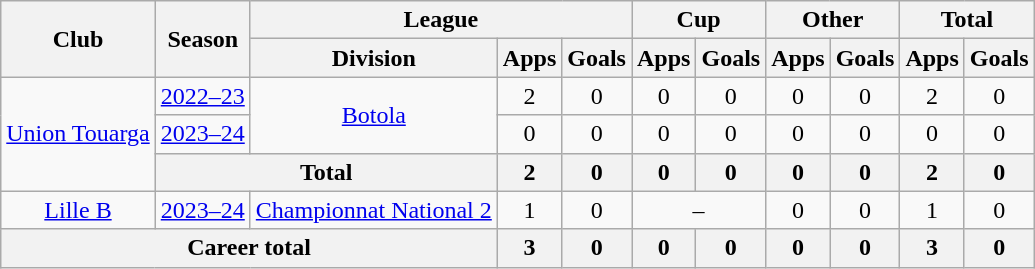<table class=wikitable style=text-align:center>
<tr>
<th rowspan=2>Club</th>
<th rowspan=2>Season</th>
<th colspan=3>League</th>
<th colspan=2>Cup</th>
<th colspan=2>Other</th>
<th colspan=2>Total</th>
</tr>
<tr>
<th>Division</th>
<th>Apps</th>
<th>Goals</th>
<th>Apps</th>
<th>Goals</th>
<th>Apps</th>
<th>Goals</th>
<th>Apps</th>
<th>Goals</th>
</tr>
<tr>
<td rowspan="3"><a href='#'>Union Touarga</a></td>
<td><a href='#'>2022–23</a></td>
<td rowspan="2"><a href='#'>Botola</a></td>
<td>2</td>
<td>0</td>
<td>0</td>
<td>0</td>
<td>0</td>
<td>0</td>
<td>2</td>
<td>0</td>
</tr>
<tr>
<td><a href='#'>2023–24</a></td>
<td>0</td>
<td>0</td>
<td>0</td>
<td>0</td>
<td>0</td>
<td>0</td>
<td>0</td>
<td>0</td>
</tr>
<tr>
<th colspan=2><strong>Total</strong></th>
<th>2</th>
<th>0</th>
<th>0</th>
<th>0</th>
<th>0</th>
<th>0</th>
<th>2</th>
<th>0</th>
</tr>
<tr>
<td><a href='#'>Lille B</a></td>
<td><a href='#'>2023–24</a></td>
<td><a href='#'>Championnat National 2</a></td>
<td>1</td>
<td>0</td>
<td colspan="2">–</td>
<td>0</td>
<td>0</td>
<td>1</td>
<td>0</td>
</tr>
<tr>
<th colspan=3><strong>Career total</strong></th>
<th>3</th>
<th>0</th>
<th>0</th>
<th>0</th>
<th>0</th>
<th>0</th>
<th>3</th>
<th>0</th>
</tr>
</table>
